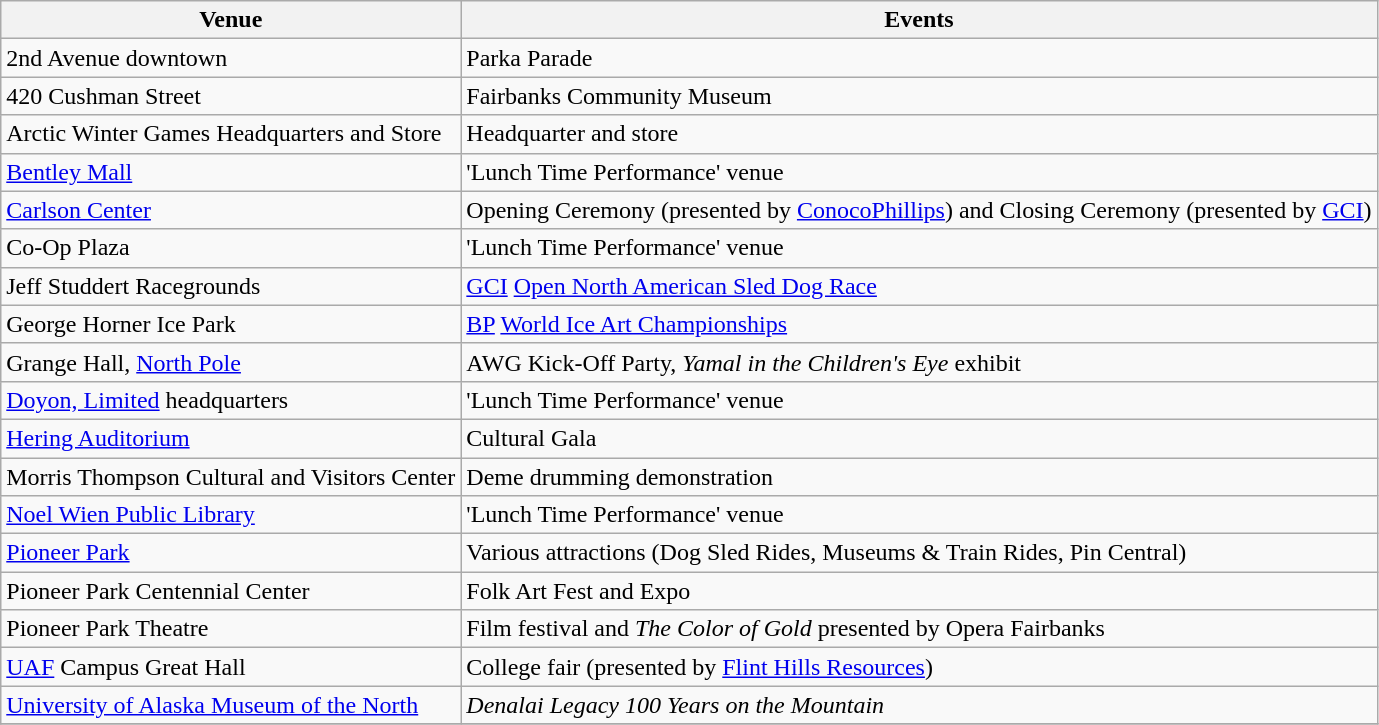<table class="sortable wikitable">
<tr>
<th>Venue</th>
<th>Events</th>
</tr>
<tr>
<td>2nd Avenue downtown</td>
<td>Parka Parade</td>
</tr>
<tr>
<td>420 Cushman Street</td>
<td>Fairbanks Community Museum</td>
</tr>
<tr>
<td>Arctic Winter Games Headquarters and Store</td>
<td>Headquarter and store</td>
</tr>
<tr>
<td><a href='#'>Bentley Mall</a></td>
<td>'Lunch Time Performance' venue</td>
</tr>
<tr>
<td><a href='#'>Carlson Center</a></td>
<td>Opening Ceremony (presented by <a href='#'>ConocoPhillips</a>) and Closing Ceremony (presented by <a href='#'>GCI</a>)</td>
</tr>
<tr>
<td>Co-Op Plaza</td>
<td>'Lunch Time Performance' venue</td>
</tr>
<tr>
<td>Jeff Studdert Racegrounds</td>
<td><a href='#'>GCI</a> <a href='#'>Open North American Sled Dog Race</a></td>
</tr>
<tr>
<td>George Horner Ice Park</td>
<td><a href='#'>BP</a> <a href='#'>World Ice Art Championships</a></td>
</tr>
<tr>
<td>Grange Hall, <a href='#'>North Pole</a></td>
<td>AWG Kick-Off Party, <em>Yamal in the Children's Eye</em> exhibit</td>
</tr>
<tr>
<td><a href='#'>Doyon, Limited</a> headquarters</td>
<td>'Lunch Time Performance' venue</td>
</tr>
<tr>
<td><a href='#'>Hering Auditorium</a></td>
<td>Cultural Gala</td>
</tr>
<tr>
<td>Morris Thompson Cultural and Visitors Center</td>
<td>Deme drumming demonstration</td>
</tr>
<tr>
<td><a href='#'>Noel Wien Public Library</a></td>
<td>'Lunch Time Performance' venue</td>
</tr>
<tr>
<td><a href='#'>Pioneer Park</a></td>
<td>Various attractions (Dog Sled Rides, Museums & Train Rides, Pin Central)</td>
</tr>
<tr>
<td>Pioneer Park Centennial Center</td>
<td>Folk Art Fest and Expo</td>
</tr>
<tr>
<td>Pioneer Park Theatre</td>
<td>Film festival and <em>The Color of Gold</em> presented by Opera Fairbanks</td>
</tr>
<tr>
<td><a href='#'>UAF</a> Campus Great Hall</td>
<td>College fair (presented by <a href='#'>Flint Hills Resources</a>)</td>
</tr>
<tr>
<td><a href='#'>University of Alaska Museum of the North</a></td>
<td><em>Denalai Legacy 100 Years on the Mountain</em></td>
</tr>
<tr>
</tr>
</table>
